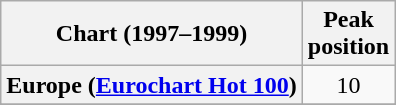<table class="wikitable sortable plainrowheaders" style="text-align:center">
<tr>
<th scope="col">Chart (1997–1999)</th>
<th scope="col">Peak<br>position</th>
</tr>
<tr>
<th scope="row">Europe (<a href='#'>Eurochart Hot 100</a>)</th>
<td>10</td>
</tr>
<tr>
</tr>
<tr>
</tr>
<tr>
</tr>
<tr>
</tr>
<tr>
</tr>
</table>
